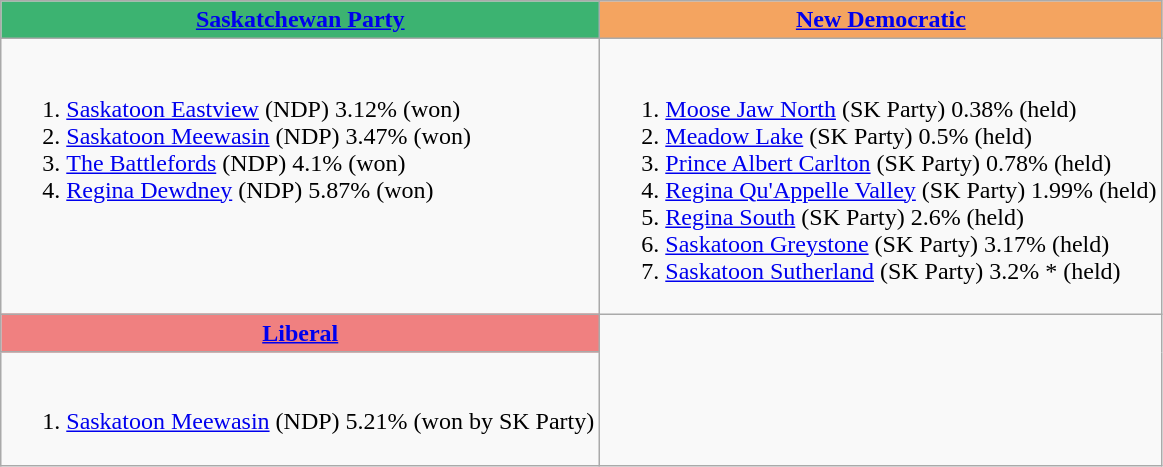<table class="wikitable">
<tr>
<th style="background:#3cb371;"><a href='#'>Saskatchewan Party</a></th>
<th style="background:#f4a460;"><a href='#'>New Democratic</a></th>
</tr>
<tr valign="top">
<td><br><ol><li><a href='#'>Saskatoon Eastview</a> (NDP) 3.12% (won)</li><li><a href='#'>Saskatoon Meewasin</a> (NDP) 3.47% (won)</li><li><a href='#'>The Battlefords</a> (NDP) 4.1% (won)</li><li><a href='#'>Regina Dewdney</a> (NDP) 5.87% (won)</li></ol></td>
<td><br><ol><li><a href='#'>Moose Jaw North</a> (SK Party) 0.38% (held)</li><li><a href='#'>Meadow Lake</a> (SK Party) 0.5% (held)</li><li><a href='#'>Prince Albert Carlton</a> (SK Party) 0.78% (held)</li><li><a href='#'>Regina Qu'Appelle Valley</a> (SK Party) 1.99% (held)</li><li><a href='#'>Regina South</a> (SK Party) 2.6% (held)</li><li><a href='#'>Saskatoon Greystone</a> (SK Party) 3.17% (held)</li><li><a href='#'>Saskatoon Sutherland</a> (SK Party) 3.2% * (held)</li></ol></td>
</tr>
<tr>
<th style="background:#f08080;"><a href='#'>Liberal</a></th>
</tr>
<tr valign="top">
<td><br><ol><li><a href='#'>Saskatoon Meewasin</a> (NDP) 5.21% (won by SK Party)</li></ol></td>
</tr>
</table>
